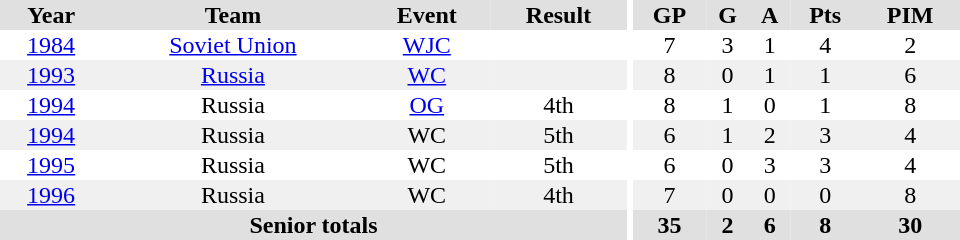<table border="0" cellpadding="1" cellspacing="0" ID="Table3" style="text-align:center; width:40em">
<tr ALIGN="center" bgcolor="#e0e0e0">
<th>Year</th>
<th>Team</th>
<th>Event</th>
<th>Result</th>
<th rowspan="99" bgcolor="#ffffff"></th>
<th>GP</th>
<th>G</th>
<th>A</th>
<th>Pts</th>
<th>PIM</th>
</tr>
<tr>
<td><a href='#'>1984</a></td>
<td><a href='#'>Soviet Union</a></td>
<td><a href='#'>WJC</a></td>
<td></td>
<td>7</td>
<td>3</td>
<td>1</td>
<td>4</td>
<td>2</td>
</tr>
<tr bgcolor="#f0f0f0">
<td><a href='#'>1993</a></td>
<td><a href='#'>Russia</a></td>
<td><a href='#'>WC</a></td>
<td></td>
<td>8</td>
<td>0</td>
<td>1</td>
<td>1</td>
<td>6</td>
</tr>
<tr>
<td><a href='#'>1994</a></td>
<td>Russia</td>
<td><a href='#'>OG</a></td>
<td>4th</td>
<td>8</td>
<td>1</td>
<td>0</td>
<td>1</td>
<td>8</td>
</tr>
<tr bgcolor="#f0f0f0">
<td><a href='#'>1994</a></td>
<td>Russia</td>
<td>WC</td>
<td>5th</td>
<td>6</td>
<td>1</td>
<td>2</td>
<td>3</td>
<td>4</td>
</tr>
<tr>
<td><a href='#'>1995</a></td>
<td>Russia</td>
<td>WC</td>
<td>5th</td>
<td>6</td>
<td>0</td>
<td>3</td>
<td>3</td>
<td>4</td>
</tr>
<tr bgcolor="#f0f0f0">
<td><a href='#'>1996</a></td>
<td>Russia</td>
<td>WC</td>
<td>4th</td>
<td>7</td>
<td>0</td>
<td>0</td>
<td>0</td>
<td>8</td>
</tr>
<tr bgcolor="#e0e0e0">
<th colspan="4">Senior totals</th>
<th>35</th>
<th>2</th>
<th>6</th>
<th>8</th>
<th>30</th>
</tr>
</table>
